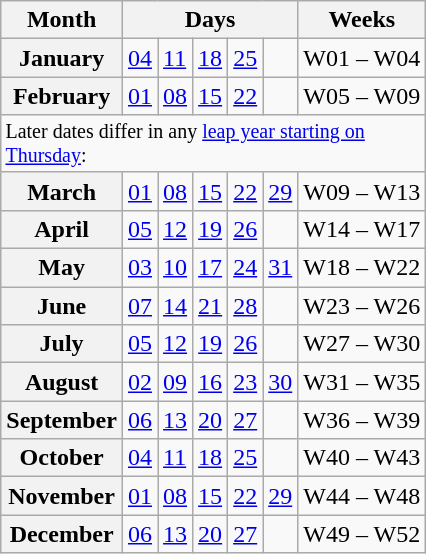<table class="wikitable floatright">
<tr>
<th>Month</th>
<th colspan=5>Days</th>
<th>Weeks</th>
</tr>
<tr>
<th>January</th>
<td><a href='#'>04</a></td>
<td><a href='#'>11</a></td>
<td><a href='#'>18</a></td>
<td><a href='#'>25</a></td>
<td></td>
<td>W01 – W04</td>
</tr>
<tr>
<th>February</th>
<td><a href='#'>01</a></td>
<td><a href='#'>08</a></td>
<td><a href='#'>15</a></td>
<td><a href='#'>22</a></td>
<td></td>
<td>W05 – W09</td>
</tr>
<tr>
<td colspan=7 style="max-width: 20ex; font-size: smaller">Later dates differ in any <a href='#'>leap year starting on Thursday</a>:</td>
</tr>
<tr>
<th>March</th>
<td><a href='#'>01</a></td>
<td><a href='#'>08</a></td>
<td><a href='#'>15</a></td>
<td><a href='#'>22</a></td>
<td><a href='#'>29</a></td>
<td>W09 – W13</td>
</tr>
<tr>
<th>April</th>
<td><a href='#'>05</a></td>
<td><a href='#'>12</a></td>
<td><a href='#'>19</a></td>
<td><a href='#'>26</a></td>
<td></td>
<td>W14 – W17</td>
</tr>
<tr>
<th>May</th>
<td><a href='#'>03</a></td>
<td><a href='#'>10</a></td>
<td><a href='#'>17</a></td>
<td><a href='#'>24</a></td>
<td><a href='#'>31</a></td>
<td>W18 – W22</td>
</tr>
<tr>
<th>June</th>
<td><a href='#'>07</a></td>
<td><a href='#'>14</a></td>
<td><a href='#'>21</a></td>
<td><a href='#'>28</a></td>
<td></td>
<td>W23 – W26</td>
</tr>
<tr>
<th>July</th>
<td><a href='#'>05</a></td>
<td><a href='#'>12</a></td>
<td><a href='#'>19</a></td>
<td><a href='#'>26</a></td>
<td></td>
<td>W27 – W30</td>
</tr>
<tr>
<th>August</th>
<td><a href='#'>02</a></td>
<td><a href='#'>09</a></td>
<td><a href='#'>16</a></td>
<td><a href='#'>23</a></td>
<td><a href='#'>30</a></td>
<td>W31 – W35</td>
</tr>
<tr>
<th>September</th>
<td><a href='#'>06</a></td>
<td><a href='#'>13</a></td>
<td><a href='#'>20</a></td>
<td><a href='#'>27</a></td>
<td></td>
<td>W36 – W39</td>
</tr>
<tr>
<th>October</th>
<td><a href='#'>04</a></td>
<td><a href='#'>11</a></td>
<td><a href='#'>18</a></td>
<td><a href='#'>25</a></td>
<td></td>
<td>W40 – W43</td>
</tr>
<tr>
<th>November</th>
<td><a href='#'>01</a></td>
<td><a href='#'>08</a></td>
<td><a href='#'>15</a></td>
<td><a href='#'>22</a></td>
<td><a href='#'>29</a></td>
<td>W44 – W48</td>
</tr>
<tr>
<th>December</th>
<td><a href='#'>06</a></td>
<td><a href='#'>13</a></td>
<td><a href='#'>20</a></td>
<td><a href='#'>27</a></td>
<td></td>
<td>W49 – W52</td>
</tr>
</table>
